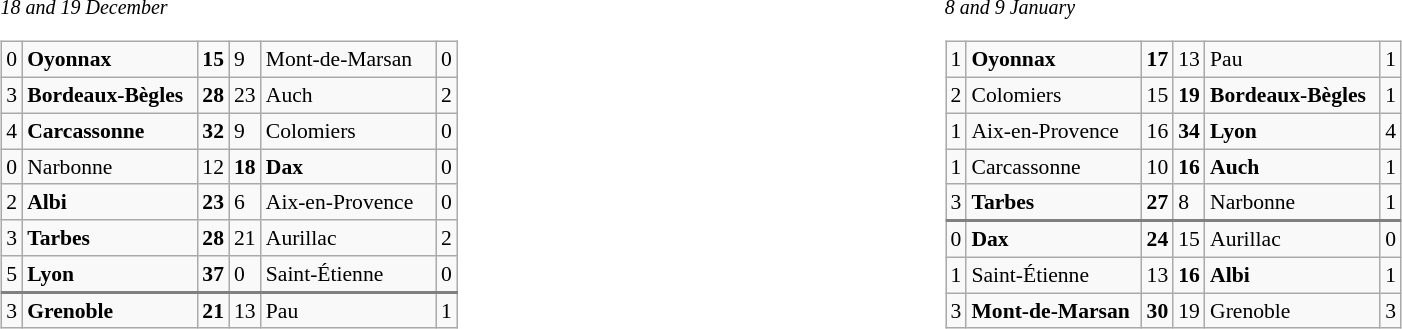<table width="100%" align="center" border="0" cellpadding="0" cellspacing="5">
<tr valign="top" align="left">
<td width="50%"><br><small><em>18 and 19 December</em></small><table class="wikitable gauche" cellpadding="0" cellspacing="0" style="font-size:90%;">
<tr>
<td>0</td>
<td width="110px"><strong>Oyonnax</strong></td>
<td> <strong>15</strong></td>
<td> 9</td>
<td width="110px">Mont-de-Marsan</td>
<td>0</td>
</tr>
<tr>
<td>3</td>
<td><strong>Bordeaux-Bègles</strong></td>
<td> <strong>28</strong></td>
<td> 23</td>
<td>Auch</td>
<td>2</td>
</tr>
<tr>
<td>4</td>
<td><strong>Carcassonne</strong></td>
<td> <strong>32</strong></td>
<td> 9</td>
<td>Colomiers</td>
<td>0</td>
</tr>
<tr>
<td>0</td>
<td>Narbonne</td>
<td> 12</td>
<td> <strong>18</strong></td>
<td><strong>Dax</strong></td>
<td>0</td>
</tr>
<tr>
<td>2</td>
<td><strong>Albi</strong></td>
<td> <strong>23</strong></td>
<td> 6</td>
<td>Aix-en-Provence</td>
<td>0</td>
</tr>
<tr>
<td>3</td>
<td><strong>Tarbes</strong></td>
<td> <strong>28</strong></td>
<td> 21</td>
<td>Aurillac</td>
<td>2</td>
</tr>
<tr>
<td>5</td>
<td><strong>Lyon</strong></td>
<td> <strong>37</strong></td>
<td> 0</td>
<td>Saint-Étienne</td>
<td>0</td>
</tr>
<tr --- style="border-top:2px solid grey;">
<td>3</td>
<td><strong>Grenoble</strong></td>
<td> <strong>21</strong></td>
<td> 13</td>
<td>Pau</td>
<td>1</td>
</tr>
</table>
</td>
<td width="50%"><br><small><em>8 and 9 January</em></small><table class="wikitable gauche" cellpadding="0" cellspacing="0" style="font-size:90%;">
<tr>
<td>1</td>
<td width="110px"><strong>Oyonnax</strong></td>
<td> <strong>17</strong></td>
<td> 13</td>
<td width="110px">Pau</td>
<td>1</td>
</tr>
<tr>
<td>2</td>
<td>Colomiers</td>
<td> 15</td>
<td> <strong>19</strong></td>
<td><strong>Bordeaux-Bègles</strong></td>
<td>1</td>
</tr>
<tr>
<td>1</td>
<td>Aix-en-Provence</td>
<td> 16</td>
<td> <strong>34</strong></td>
<td><strong>Lyon</strong></td>
<td>4</td>
</tr>
<tr>
<td>1</td>
<td>Carcassonne</td>
<td> 10</td>
<td> <strong>16</strong></td>
<td><strong>Auch</strong></td>
<td>1</td>
</tr>
<tr>
<td>3</td>
<td><strong>Tarbes</strong></td>
<td> <strong>27</strong></td>
<td> 8</td>
<td>Narbonne</td>
<td>1</td>
</tr>
<tr --- style="border-top:2px solid grey;">
<td>0</td>
<td><strong>Dax</strong></td>
<td> <strong>24</strong></td>
<td> 15</td>
<td>Aurillac</td>
<td>0</td>
</tr>
<tr>
<td>1</td>
<td>Saint-Étienne</td>
<td> 13</td>
<td> <strong>16</strong></td>
<td><strong>Albi</strong></td>
<td>1</td>
</tr>
<tr>
<td>3</td>
<td><strong>Mont-de-Marsan</strong></td>
<td> <strong>30</strong></td>
<td> 19</td>
<td>Grenoble</td>
<td>3</td>
</tr>
</table>
</td>
</tr>
</table>
